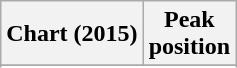<table class="wikitable sortable plainrowheaders" style="text-align:center">
<tr>
<th scope="col">Chart (2015)</th>
<th scope="col">Peak<br> position</th>
</tr>
<tr>
</tr>
<tr>
</tr>
</table>
